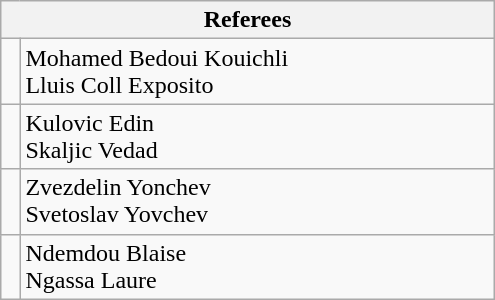<table class="wikitable" style="width:330px;">
<tr>
<th colspan=2>Referees</th>
</tr>
<tr>
<td align=left></td>
<td>Mohamed Bedoui Kouichli<br>Lluis Coll Exposito</td>
</tr>
<tr>
<td align=left></td>
<td>Kulovic Edin<br>Skaljic Vedad</td>
</tr>
<tr>
<td align=left></td>
<td>Zvezdelin Yonchev<br>Svetoslav Yovchev</td>
</tr>
<tr>
<td align=left></td>
<td>Ndemdou Blaise<br>Ngassa Laure</td>
</tr>
</table>
